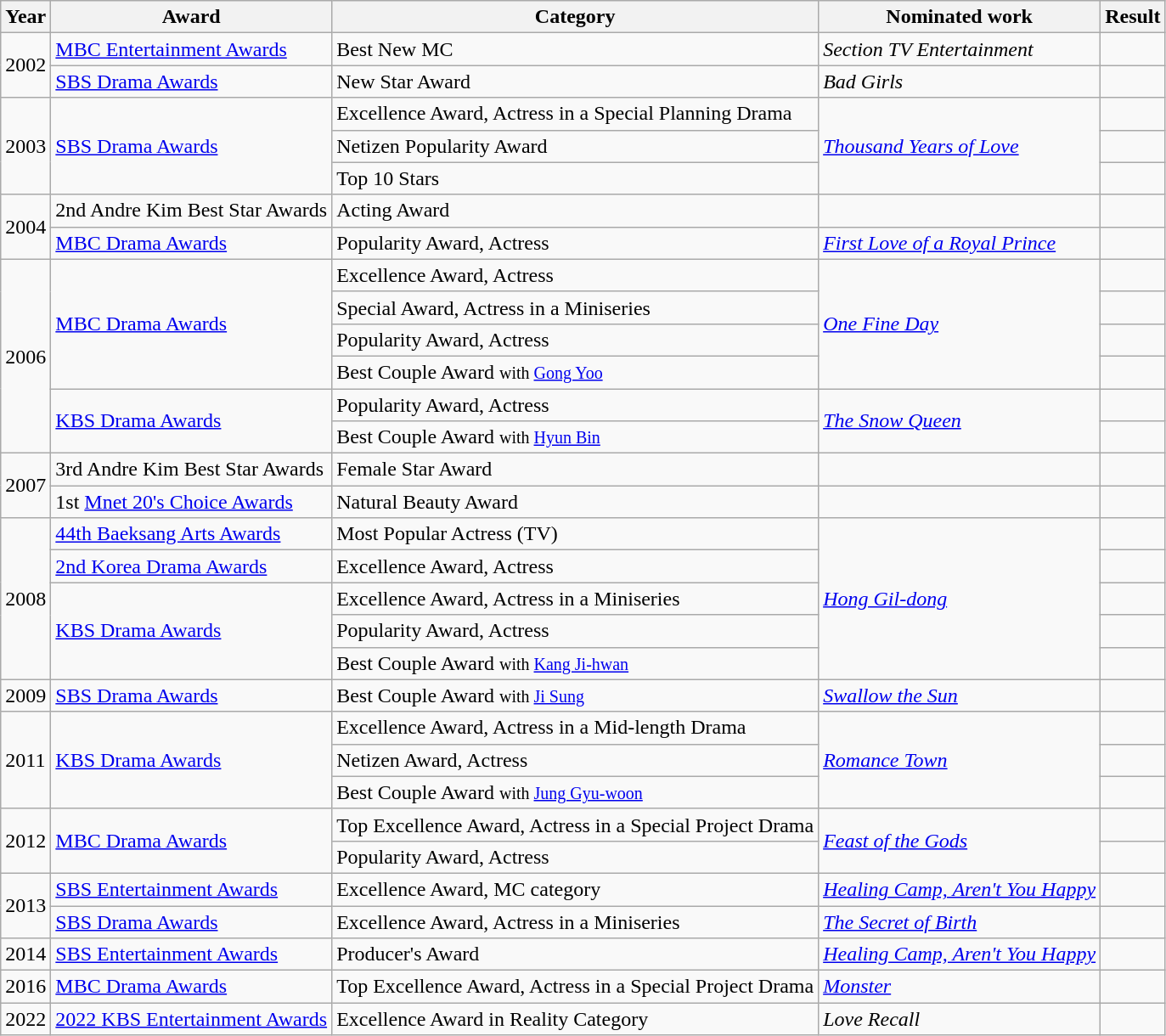<table class="wikitable">
<tr>
<th>Year</th>
<th>Award</th>
<th>Category</th>
<th>Nominated work</th>
<th>Result</th>
</tr>
<tr>
<td rowspan=2>2002</td>
<td><a href='#'>MBC Entertainment Awards</a></td>
<td>Best New MC</td>
<td><em>Section TV Entertainment</em></td>
<td></td>
</tr>
<tr>
<td><a href='#'>SBS Drama Awards</a></td>
<td>New Star Award</td>
<td><em>Bad Girls</em></td>
<td></td>
</tr>
<tr>
<td rowspan=3>2003</td>
<td rowspan=3><a href='#'>SBS Drama Awards</a></td>
<td>Excellence Award, Actress in a Special Planning Drama</td>
<td rowspan=3><em><a href='#'>Thousand Years of Love</a></em></td>
<td></td>
</tr>
<tr>
<td>Netizen Popularity Award</td>
<td></td>
</tr>
<tr>
<td>Top 10 Stars</td>
<td></td>
</tr>
<tr>
<td rowspan=2>2004</td>
<td>2nd Andre Kim Best Star Awards</td>
<td>Acting Award</td>
<td></td>
<td></td>
</tr>
<tr>
<td><a href='#'>MBC Drama Awards</a></td>
<td>Popularity Award, Actress</td>
<td><em><a href='#'>First Love of a Royal Prince</a></em></td>
<td></td>
</tr>
<tr>
<td rowspan=6>2006</td>
<td rowspan=4><a href='#'>MBC Drama Awards</a></td>
<td>Excellence Award, Actress</td>
<td rowspan=4><em><a href='#'>One Fine Day</a></em></td>
<td></td>
</tr>
<tr>
<td>Special Award, Actress in a Miniseries</td>
<td></td>
</tr>
<tr>
<td>Popularity Award, Actress</td>
<td></td>
</tr>
<tr>
<td>Best Couple Award <small>with <a href='#'>Gong Yoo</a></small></td>
<td></td>
</tr>
<tr>
<td rowspan=2><a href='#'>KBS Drama Awards</a></td>
<td>Popularity Award, Actress</td>
<td rowspan=2><em><a href='#'>The Snow Queen</a></em></td>
<td></td>
</tr>
<tr>
<td>Best Couple Award <small>with <a href='#'>Hyun Bin</a></small></td>
<td></td>
</tr>
<tr>
<td rowspan=2>2007</td>
<td>3rd Andre Kim Best Star Awards</td>
<td>Female Star Award</td>
<td></td>
<td></td>
</tr>
<tr>
<td>1st <a href='#'>Mnet 20's Choice Awards</a></td>
<td>Natural Beauty Award</td>
<td></td>
<td></td>
</tr>
<tr>
<td rowspan=5>2008</td>
<td><a href='#'>44th Baeksang Arts Awards</a></td>
<td>Most Popular Actress (TV)</td>
<td rowspan=5><em><a href='#'>Hong Gil-dong</a></em></td>
<td></td>
</tr>
<tr>
<td><a href='#'>2nd Korea Drama Awards</a></td>
<td>Excellence Award, Actress</td>
<td></td>
</tr>
<tr>
<td rowspan=3><a href='#'>KBS Drama Awards</a></td>
<td>Excellence Award, Actress in a Miniseries</td>
<td></td>
</tr>
<tr>
<td>Popularity Award, Actress</td>
<td></td>
</tr>
<tr>
<td>Best Couple Award <small>with <a href='#'>Kang Ji-hwan</a></small></td>
<td></td>
</tr>
<tr>
<td>2009</td>
<td><a href='#'>SBS Drama Awards</a></td>
<td>Best Couple Award <small>with <a href='#'>Ji Sung</a></small></td>
<td><em><a href='#'>Swallow the Sun</a></em></td>
<td></td>
</tr>
<tr>
<td rowspan=3>2011</td>
<td rowspan=3><a href='#'>KBS Drama Awards</a></td>
<td>Excellence Award, Actress in a Mid-length Drama</td>
<td rowspan=3><em><a href='#'>Romance Town</a></em></td>
<td></td>
</tr>
<tr>
<td>Netizen Award, Actress</td>
<td></td>
</tr>
<tr>
<td>Best Couple Award <small>with <a href='#'>Jung Gyu-woon</a></small></td>
<td></td>
</tr>
<tr>
<td rowspan=2>2012</td>
<td rowspan=2><a href='#'>MBC Drama Awards</a></td>
<td>Top Excellence Award, Actress in a Special Project Drama</td>
<td rowspan=2><em><a href='#'>Feast of the Gods</a></em></td>
<td></td>
</tr>
<tr>
<td>Popularity Award, Actress</td>
<td></td>
</tr>
<tr>
<td rowspan=2>2013</td>
<td><a href='#'>SBS Entertainment Awards</a></td>
<td>Excellence Award, MC category</td>
<td><em><a href='#'>Healing Camp, Aren't You Happy</a></em></td>
<td></td>
</tr>
<tr>
<td><a href='#'>SBS Drama Awards</a></td>
<td>Excellence Award, Actress in a Miniseries</td>
<td><em><a href='#'>The Secret of Birth</a></em></td>
<td></td>
</tr>
<tr>
<td>2014</td>
<td><a href='#'>SBS Entertainment Awards</a></td>
<td>Producer's Award</td>
<td><em><a href='#'>Healing Camp, Aren't You Happy</a></em></td>
<td></td>
</tr>
<tr>
<td>2016</td>
<td><a href='#'>MBC Drama Awards</a></td>
<td>Top Excellence Award, Actress in a Special Project Drama</td>
<td><em><a href='#'>Monster</a></em></td>
<td></td>
</tr>
<tr>
<td>2022</td>
<td><a href='#'>2022 KBS Entertainment Awards</a></td>
<td>Excellence Award in Reality Category</td>
<td><em>Love Recall</em></td>
<td></td>
</tr>
</table>
